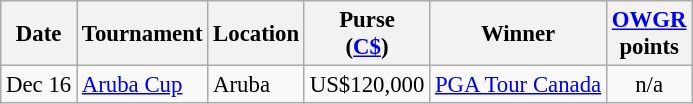<table class="wikitable" style="font-size:95%;">
<tr>
<th>Date</th>
<th>Tournament</th>
<th>Location</th>
<th>Purse<br>(<a href='#'>C$</a>)</th>
<th>Winner</th>
<th><a href='#'>OWGR</a><br>points</th>
</tr>
<tr>
<td>Dec 16</td>
<td><a href='#'>Aruba Cup</a></td>
<td>Aruba</td>
<td align=right>US$120,000</td>
<td><a href='#'>PGA Tour Canada</a></td>
<td align=center>n/a</td>
</tr>
</table>
